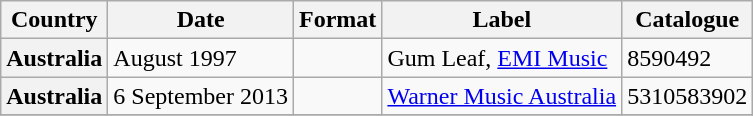<table class="wikitable plainrowheaders">
<tr>
<th scope="col">Country</th>
<th scope="col">Date</th>
<th scope="col">Format</th>
<th scope="col">Label</th>
<th scope="col">Catalogue</th>
</tr>
<tr>
<th scope="row">Australia</th>
<td>August 1997</td>
<td></td>
<td>Gum Leaf, <a href='#'>EMI Music</a></td>
<td>8590492</td>
</tr>
<tr>
<th scope="row">Australia</th>
<td>6 September 2013 </td>
<td></td>
<td><a href='#'>Warner Music Australia</a></td>
<td>5310583902</td>
</tr>
<tr>
</tr>
</table>
